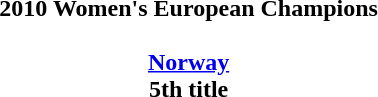<table width=95%>
<tr align=center>
<td><strong>2010 Women's European Champions</strong><br><br><strong><a href='#'>Norway</a></strong><br><strong>5th title</strong></td>
</tr>
</table>
